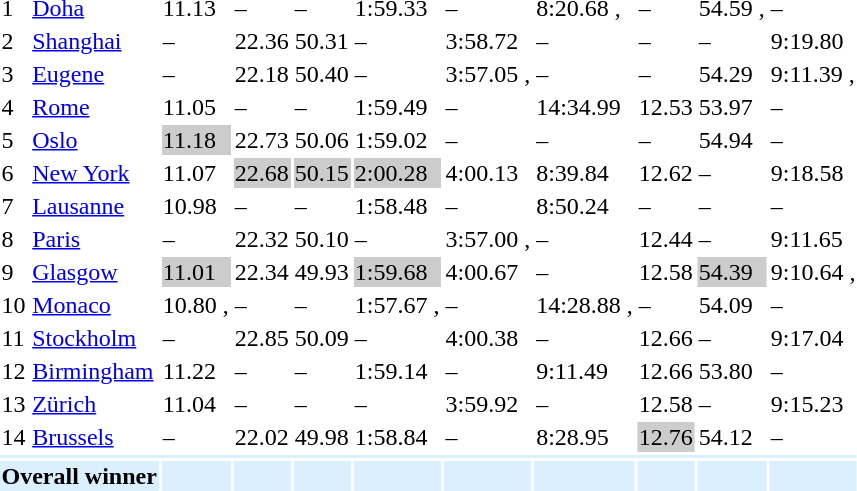<table>
<tr>
<td>1</td>
<td align=left><a href='#'>Doha</a></td>
<td> 11.13</td>
<td>–</td>
<td>–</td>
<td> 1:59.33</td>
<td>–</td>
<td> 8:20.68 , </td>
<td>–</td>
<td> 54.59 , </td>
<td>–</td>
</tr>
<tr>
<td>2</td>
<td align=left><a href='#'>Shanghai</a></td>
<td>–</td>
<td> 22.36 </td>
<td> 50.31</td>
<td>–</td>
<td> 3:58.72 </td>
<td>–</td>
<td>–</td>
<td>–</td>
<td> 9:19.80 </td>
</tr>
<tr>
<td>3</td>
<td align=left><a href='#'>Eugene</a></td>
<td>–</td>
<td> 22.18 </td>
<td> 50.40</td>
<td>–</td>
<td> 3:57.05 , </td>
<td>–</td>
<td>–</td>
<td> 54.29 </td>
<td> 9:11.39 , </td>
</tr>
<tr>
<td>4</td>
<td align=left><a href='#'>Rome</a></td>
<td> 11.05 </td>
<td>–</td>
<td>–</td>
<td> 1:59.49</td>
<td>–</td>
<td> 14:34.99 </td>
<td> 12.53 </td>
<td> 53.97 </td>
<td>–</td>
</tr>
<tr>
<td>5</td>
<td align=left><a href='#'>Oslo</a></td>
<td style="background:#ccc;"> 11.18 </td>
<td> 22.73</td>
<td> 50.06 </td>
<td> 1:59.02 </td>
<td>–</td>
<td>–</td>
<td>–</td>
<td> 54.94</td>
<td>–</td>
</tr>
<tr>
<td>6</td>
<td align=left><a href='#'>New York</a></td>
<td> 11.07</td>
<td style="background:#ccc;"> 22.68</td>
<td style="background:#ccc;"> 50.15</td>
<td style="background:#ccc;"> 2:00.28</td>
<td> 4:00.13 </td>
<td> 8:39.84</td>
<td> 12.62</td>
<td>–</td>
<td> 9:18.58 </td>
</tr>
<tr>
<td>7</td>
<td align=left><a href='#'>Lausanne</a></td>
<td> 10.98</td>
<td>–</td>
<td>–</td>
<td> 1:58.48 </td>
<td>–</td>
<td> 8:50.24</td>
<td>–</td>
<td>–</td>
<td>–</td>
</tr>
<tr>
<td>8</td>
<td align=left><a href='#'>Paris</a></td>
<td>–</td>
<td> 22.32</td>
<td> 50.10</td>
<td>–</td>
<td> 3:57.00 , </td>
<td>–</td>
<td> 12.44 </td>
<td>–</td>
<td> 9:11.65 </td>
</tr>
<tr>
<td>9</td>
<td align=left><a href='#'>Glasgow</a></td>
<td style="background:#ccc;"> 11.01</td>
<td> 22.34 </td>
<td> 49.93</td>
<td style="background:#ccc;"> 1:59.68</td>
<td> 4:00.67 </td>
<td>–</td>
<td> 12.58</td>
<td style="background:#ccc;"> 54.39 </td>
<td> 9:10.64 , </td>
</tr>
<tr>
<td>10</td>
<td align=left><a href='#'>Monaco</a></td>
<td> 10.80 , </td>
<td>–</td>
<td>–</td>
<td> 1:57.67 , </td>
<td>–</td>
<td> 14:28.88 , </td>
<td>–</td>
<td> 54.09</td>
<td>–</td>
</tr>
<tr>
<td>11</td>
<td align=left><a href='#'>Stockholm</a></td>
<td>–</td>
<td> 22.85</td>
<td> 50.09</td>
<td>–</td>
<td> 4:00.38</td>
<td>–</td>
<td> 12.66</td>
<td>–</td>
<td> 9:17.04</td>
</tr>
<tr>
<td>12</td>
<td align=left><a href='#'>Birmingham</a></td>
<td> 11.22</td>
<td>–</td>
<td>–</td>
<td> 1:59.14</td>
<td>–</td>
<td> 9:11.49</td>
<td> 12.66</td>
<td> 53.80</td>
<td>–</td>
</tr>
<tr>
<td>13</td>
<td align=left><a href='#'>Zürich</a></td>
<td> 11.04</td>
<td>–</td>
<td>–</td>
<td>–</td>
<td> 3:59.92</td>
<td>–</td>
<td> 12.58</td>
<td>–</td>
<td>  9:15.23</td>
</tr>
<tr>
<td>14</td>
<td align=left><a href='#'>Brussels</a></td>
<td>–</td>
<td> 22.02 </td>
<td> 49.98</td>
<td> 1:58.84 </td>
<td>–</td>
<td> 8:28.95</td>
<td style="background:#ccc;"> 12.76</td>
<td> 54.12</td>
<td>–</td>
</tr>
<tr>
<td colspan="11" style="background:#daefff;"></td>
</tr>
<tr style="background:#daefff;">
<td colspan="2"><strong>Overall winner</strong></td>
<td></td>
<td></td>
<td></td>
<td></td>
<td></td>
<td></td>
<td></td>
<td></td>
<td></td>
</tr>
</table>
